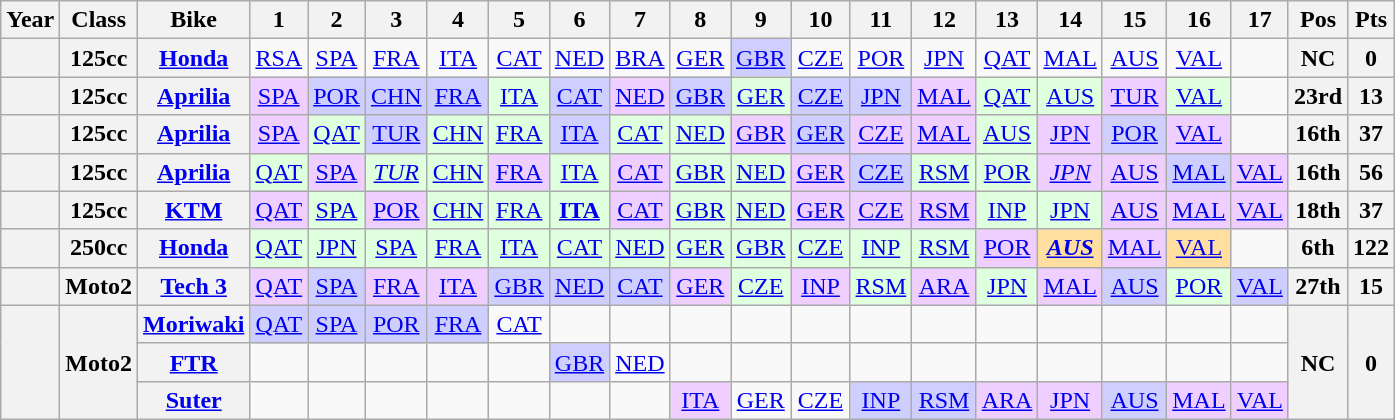<table class="wikitable" style="text-align:center;">
<tr>
<th>Year</th>
<th>Class</th>
<th>Bike</th>
<th>1</th>
<th>2</th>
<th>3</th>
<th>4</th>
<th>5</th>
<th>6</th>
<th>7</th>
<th>8</th>
<th>9</th>
<th>10</th>
<th>11</th>
<th>12</th>
<th>13</th>
<th>14</th>
<th>15</th>
<th>16</th>
<th>17</th>
<th>Pos</th>
<th>Pts</th>
</tr>
<tr>
<th></th>
<th>125cc</th>
<th><a href='#'>Honda</a></th>
<td><a href='#'>RSA</a></td>
<td><a href='#'>SPA</a></td>
<td><a href='#'>FRA</a></td>
<td><a href='#'>ITA</a></td>
<td><a href='#'>CAT</a></td>
<td><a href='#'>NED</a></td>
<td><a href='#'>BRA</a></td>
<td><a href='#'>GER</a></td>
<td style="background:#CFCFFF;"><a href='#'>GBR</a><br></td>
<td><a href='#'>CZE</a></td>
<td><a href='#'>POR</a></td>
<td><a href='#'>JPN</a></td>
<td><a href='#'>QAT</a></td>
<td><a href='#'>MAL</a></td>
<td><a href='#'>AUS</a></td>
<td><a href='#'>VAL</a></td>
<td></td>
<th>NC</th>
<th>0</th>
</tr>
<tr>
<th></th>
<th>125cc</th>
<th><a href='#'>Aprilia</a></th>
<td style="background:#efcfff;"><a href='#'>SPA</a><br></td>
<td style="background:#cfcfff;"><a href='#'>POR</a><br></td>
<td style="background:#cfcfff;"><a href='#'>CHN</a><br></td>
<td style="background:#cfcfff;"><a href='#'>FRA</a><br></td>
<td style="background:#dfffdf;"><a href='#'>ITA</a><br></td>
<td style="background:#cfcfff;"><a href='#'>CAT</a><br></td>
<td style="background:#efcfff;"><a href='#'>NED</a><br></td>
<td style="background:#cfcfff;"><a href='#'>GBR</a><br></td>
<td style="background:#dfffdf;"><a href='#'>GER</a><br></td>
<td style="background:#cfcfff;"><a href='#'>CZE</a><br></td>
<td style="background:#cfcfff;"><a href='#'>JPN</a><br></td>
<td style="background:#efcfff;"><a href='#'>MAL</a><br></td>
<td style="background:#dfffdf;"><a href='#'>QAT</a><br></td>
<td style="background:#dfffdf;"><a href='#'>AUS</a><br></td>
<td style="background:#efcfff;"><a href='#'>TUR</a><br></td>
<td style="background:#dfffdf;"><a href='#'>VAL</a><br></td>
<td></td>
<th>23rd</th>
<th>13</th>
</tr>
<tr>
<th></th>
<th>125cc</th>
<th><a href='#'>Aprilia</a></th>
<td style="background:#efcfff;"><a href='#'>SPA</a><br></td>
<td style="background:#dfffdf;"><a href='#'>QAT</a><br></td>
<td style="background:#cfcfff;"><a href='#'>TUR</a><br></td>
<td style="background:#dfffdf;"><a href='#'>CHN</a><br></td>
<td style="background:#dfffdf;"><a href='#'>FRA</a><br></td>
<td style="background:#cfcfff;"><a href='#'>ITA</a><br></td>
<td style="background:#dfffdf;"><a href='#'>CAT</a><br></td>
<td style="background:#dfffdf;"><a href='#'>NED</a><br></td>
<td style="background:#efcfff;"><a href='#'>GBR</a><br></td>
<td style="background:#cfcfff;"><a href='#'>GER</a><br></td>
<td style="background:#efcfff;"><a href='#'>CZE</a><br></td>
<td style="background:#efcfff;"><a href='#'>MAL</a><br></td>
<td style="background:#dfffdf;"><a href='#'>AUS</a><br></td>
<td style="background:#efcfff;"><a href='#'>JPN</a><br></td>
<td style="background:#cfcfff;"><a href='#'>POR</a><br></td>
<td style="background:#efcfff;"><a href='#'>VAL</a><br></td>
<td></td>
<th>16th</th>
<th>37</th>
</tr>
<tr>
<th></th>
<th>125cc</th>
<th><a href='#'>Aprilia</a></th>
<td style="background:#dfffdf;"><a href='#'>QAT</a><br></td>
<td style="background:#efcfff;"><a href='#'>SPA</a><br></td>
<td style="background:#dfffdf;"><em><a href='#'>TUR</a></em><br></td>
<td style="background:#dfffdf;"><a href='#'>CHN</a><br></td>
<td style="background:#efcfff;"><a href='#'>FRA</a><br></td>
<td style="background:#dfffdf;"><a href='#'>ITA</a><br></td>
<td style="background:#efcfff;"><a href='#'>CAT</a><br></td>
<td style="background:#dfffdf;"><a href='#'>GBR</a><br></td>
<td style="background:#dfffdf;"><a href='#'>NED</a><br></td>
<td style="background:#efcfff;"><a href='#'>GER</a><br></td>
<td style="background:#cfcfff;"><a href='#'>CZE</a><br></td>
<td style="background:#dfffdf;"><a href='#'>RSM</a><br></td>
<td style="background:#dfffdf;"><a href='#'>POR</a><br></td>
<td style="background:#efcfff;"><em><a href='#'>JPN</a></em><br></td>
<td style="background:#efcfff;"><a href='#'>AUS</a><br></td>
<td style="background:#cfcfff;"><a href='#'>MAL</a><br></td>
<td style="background:#efcfff;"><a href='#'>VAL</a><br></td>
<th>16th</th>
<th>56</th>
</tr>
<tr>
<th></th>
<th>125cc</th>
<th><a href='#'>KTM</a></th>
<td style="background:#efcfff;"><a href='#'>QAT</a><br></td>
<td style="background:#dfffdf;"><a href='#'>SPA</a><br></td>
<td style="background:#efcfff;"><a href='#'>POR</a><br></td>
<td style="background:#dfffdf;"><a href='#'>CHN</a><br></td>
<td style="background:#dfffdf;"><a href='#'>FRA</a><br></td>
<td style="background:#dfffdf;"><strong><a href='#'>ITA</a></strong><br></td>
<td style="background:#efcfff;"><a href='#'>CAT</a><br></td>
<td style="background:#dfffdf;"><a href='#'>GBR</a><br></td>
<td style="background:#dfffdf;"><a href='#'>NED</a><br></td>
<td style="background:#efcfff;"><a href='#'>GER</a><br></td>
<td style="background:#efcfff;"><a href='#'>CZE</a><br></td>
<td style="background:#efcfff;"><a href='#'>RSM</a><br></td>
<td style="background:#dfffdf;"><a href='#'>INP</a><br></td>
<td style="background:#dfffdf;"><a href='#'>JPN</a><br></td>
<td style="background:#efcfff;"><a href='#'>AUS</a><br></td>
<td style="background:#efcfff;"><a href='#'>MAL</a><br></td>
<td style="background:#efcfff;"><a href='#'>VAL</a><br></td>
<th>18th</th>
<th>37</th>
</tr>
<tr>
<th></th>
<th>250cc</th>
<th><a href='#'>Honda</a></th>
<td style="background:#DFFFDF;"><a href='#'>QAT</a><br></td>
<td style="background:#DFFFDF;"><a href='#'>JPN</a><br></td>
<td style="background:#DFFFDF;"><a href='#'>SPA</a><br></td>
<td style="background:#DFFFDF;"><a href='#'>FRA</a><br></td>
<td style="background:#DFFFDF;"><a href='#'>ITA</a><br></td>
<td style="background:#DFFFDF;"><a href='#'>CAT</a><br></td>
<td style="background:#DFFFDF;"><a href='#'>NED</a><br></td>
<td style="background:#DFFFDF;"><a href='#'>GER</a><br></td>
<td style="background:#DFFFDF;"><a href='#'>GBR</a><br></td>
<td style="background:#DFFFDF;"><a href='#'>CZE</a><br></td>
<td style="background:#DFFFDF;"><a href='#'>INP</a><br></td>
<td style="background:#DFFFDF;"><a href='#'>RSM</a><br></td>
<td style="background:#EFCFFF;"><a href='#'>POR</a><br></td>
<td style="background:#FFDF9F;"><strong><em><a href='#'>AUS</a></em></strong><br></td>
<td style="background:#EFCFFF;"><a href='#'>MAL</a><br></td>
<td style="background:#FFDF9F;"><a href='#'>VAL</a><br></td>
<td></td>
<th>6th</th>
<th>122</th>
</tr>
<tr>
<th></th>
<th>Moto2</th>
<th><a href='#'>Tech 3</a></th>
<td style="background:#EFCFFF;"><a href='#'>QAT</a><br></td>
<td style="background:#CFCFFF;"><a href='#'>SPA</a><br></td>
<td style="background:#EFCFFF;"><a href='#'>FRA</a><br></td>
<td style="background:#EFCFFF;"><a href='#'>ITA</a><br></td>
<td style="background:#CFCFFF;"><a href='#'>GBR</a><br></td>
<td style="background:#CFCFFF;"><a href='#'>NED</a><br></td>
<td style="background:#CFCFFF;"><a href='#'>CAT</a><br></td>
<td style="background:#EFCFFF;"><a href='#'>GER</a><br></td>
<td style="background:#DFFFDF;"><a href='#'>CZE</a><br></td>
<td style="background:#EFCFFF;"><a href='#'>INP</a><br></td>
<td style="background:#DFFFDF;"><a href='#'>RSM</a><br></td>
<td style="background:#EFCFFF;"><a href='#'>ARA</a><br></td>
<td style="background:#DFFFDF;"><a href='#'>JPN</a><br></td>
<td style="background:#EFCFFF;"><a href='#'>MAL</a><br></td>
<td style="background:#CFCFFF;"><a href='#'>AUS</a><br></td>
<td style="background:#DFFFDF;"><a href='#'>POR</a><br></td>
<td style="background:#CFCFFF;"><a href='#'>VAL</a><br></td>
<th>27th</th>
<th>15</th>
</tr>
<tr>
<th rowspan="3"></th>
<th rowspan="3">Moto2</th>
<th><a href='#'>Moriwaki</a></th>
<td style="background:#CFCFFF;"><a href='#'>QAT</a><br></td>
<td style="background:#CFCFFF;"><a href='#'>SPA</a><br></td>
<td style="background:#CFCFFF;"><a href='#'>POR</a><br></td>
<td style="background:#CFCFFF;"><a href='#'>FRA</a><br></td>
<td><a href='#'>CAT</a></td>
<td></td>
<td></td>
<td></td>
<td></td>
<td></td>
<td></td>
<td></td>
<td></td>
<td></td>
<td></td>
<td></td>
<td></td>
<th rowspan="3">NC</th>
<th rowspan="3">0</th>
</tr>
<tr>
<th><a href='#'>FTR</a></th>
<td></td>
<td></td>
<td></td>
<td></td>
<td></td>
<td style="background:#CFCFFF;"><a href='#'>GBR</a><br></td>
<td><a href='#'>NED</a></td>
<td></td>
<td></td>
<td></td>
<td></td>
<td></td>
<td></td>
<td></td>
<td></td>
<td></td>
<td></td>
</tr>
<tr>
<th><a href='#'>Suter</a></th>
<td></td>
<td></td>
<td></td>
<td></td>
<td></td>
<td></td>
<td></td>
<td style="background:#EFCFFF;"><a href='#'>ITA</a><br></td>
<td><a href='#'>GER</a></td>
<td><a href='#'>CZE</a></td>
<td style="background:#CFCFFF;"><a href='#'>INP</a><br></td>
<td style="background:#CFCFFF;"><a href='#'>RSM</a><br></td>
<td style="background:#EFCFFF;"><a href='#'>ARA</a><br></td>
<td style="background:#EFCFFF;"><a href='#'>JPN</a><br></td>
<td style="background:#CFCFFF;"><a href='#'>AUS</a><br></td>
<td style="background:#EFCFFF;"><a href='#'>MAL</a><br></td>
<td style="background:#EFCFFF;"><a href='#'>VAL</a><br></td>
</tr>
</table>
